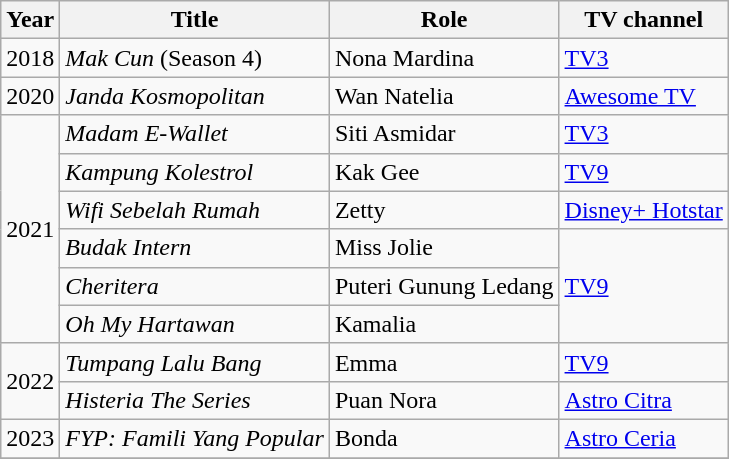<table class="wikitable">
<tr>
<th>Year</th>
<th>Title</th>
<th>Role</th>
<th>TV channel</th>
</tr>
<tr>
<td>2018</td>
<td><em>Mak Cun</em> (Season 4)</td>
<td>Nona Mardina</td>
<td><a href='#'>TV3</a></td>
</tr>
<tr>
<td>2020</td>
<td><em>Janda Kosmopolitan</em></td>
<td>Wan Natelia</td>
<td><a href='#'>Awesome TV</a></td>
</tr>
<tr>
<td rowspan="6">2021</td>
<td><em>Madam E-Wallet</em></td>
<td>Siti Asmidar</td>
<td><a href='#'>TV3</a></td>
</tr>
<tr>
<td><em>Kampung Kolestrol</em></td>
<td>Kak Gee</td>
<td><a href='#'>TV9</a></td>
</tr>
<tr>
<td><em>Wifi Sebelah Rumah</em></td>
<td>Zetty</td>
<td><a href='#'>Disney+ Hotstar</a></td>
</tr>
<tr>
<td><em>Budak Intern</em></td>
<td>Miss Jolie</td>
<td rowspan="3"><a href='#'>TV9</a></td>
</tr>
<tr>
<td><em>Cheritera</em></td>
<td>Puteri Gunung Ledang</td>
</tr>
<tr>
<td><em>Oh My Hartawan</em></td>
<td>Kamalia</td>
</tr>
<tr>
<td rowspan="2">2022</td>
<td><em>Tumpang Lalu Bang</em></td>
<td>Emma</td>
<td><a href='#'>TV9</a></td>
</tr>
<tr>
<td><em>Histeria The Series</em></td>
<td>Puan Nora</td>
<td><a href='#'>Astro Citra</a></td>
</tr>
<tr>
<td>2023</td>
<td><em>FYP: Famili Yang Popular</em></td>
<td>Bonda</td>
<td><a href='#'>Astro Ceria</a></td>
</tr>
<tr>
</tr>
</table>
